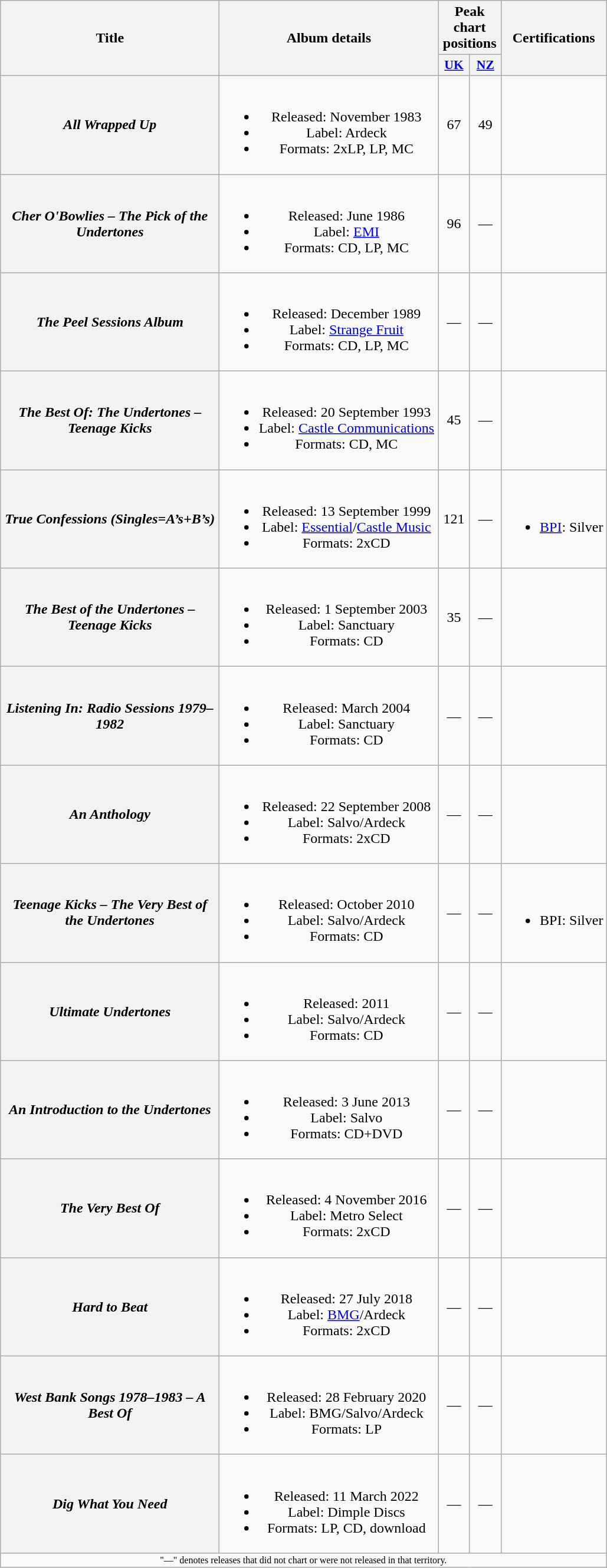<table class="wikitable plainrowheaders" style="text-align:center;">
<tr>
<th rowspan="2" scope="col" style="width:15em;">Title</th>
<th rowspan="2" scope="col" style="width:15em;">Album details</th>
<th colspan="2">Peak chart<br>positions</th>
<th rowspan="2" scope="col">Certifications</th>
</tr>
<tr>
<th scope="col" style="width:2em;font-size:90%;"><a href='#'>UK</a><br></th>
<th scope="col" style="width:2em;font-size:90%;"><a href='#'>NZ</a><br></th>
</tr>
<tr>
<th scope="row"><em>All Wrapped Up</em></th>
<td><br><ul><li>Released: November 1983</li><li>Label: Ardeck</li><li>Formats: 2xLP, LP, MC</li></ul></td>
<td>67</td>
<td>49</td>
<td></td>
</tr>
<tr>
<th scope="row"><em>Cher O'Bowlies – The Pick of the Undertones</em></th>
<td><br><ul><li>Released: June 1986</li><li>Label: <a href='#'>EMI</a></li><li>Formats: CD, LP, MC</li></ul></td>
<td>96</td>
<td>—</td>
<td></td>
</tr>
<tr>
<th scope="row"><em>The Peel Sessions Album</em></th>
<td><br><ul><li>Released: December 1989</li><li>Label: <a href='#'>Strange Fruit</a></li><li>Formats: CD, LP, MC</li></ul></td>
<td>—</td>
<td>—</td>
<td></td>
</tr>
<tr>
<th scope="row"><em>The Best Of: The Undertones – Teenage Kicks</em></th>
<td><br><ul><li>Released: 20 September 1993</li><li>Label: <a href='#'>Castle Communications</a></li><li>Formats: CD, MC</li></ul></td>
<td>45</td>
<td>—</td>
<td></td>
</tr>
<tr>
<th scope="row"><em>True Confessions (Singles=A’s+B’s)</em></th>
<td><br><ul><li>Released: 13 September 1999</li><li>Label: <a href='#'>Essential</a>/<a href='#'>Castle Music</a></li><li>Formats: 2xCD</li></ul></td>
<td>121</td>
<td>—</td>
<td><br><ul><li><a href='#'>BPI</a>: Silver</li></ul></td>
</tr>
<tr>
<th scope="row"><em>The Best of the Undertones – Teenage Kicks</em></th>
<td><br><ul><li>Released: 1 September 2003</li><li>Label: Sanctuary</li><li>Formats: CD</li></ul></td>
<td>35</td>
<td>—</td>
<td></td>
</tr>
<tr>
<th scope="row"><em>Listening In: Radio Sessions 1979–1982</em></th>
<td><br><ul><li>Released: March 2004</li><li>Label: Sanctuary</li><li>Formats: CD</li></ul></td>
<td>—</td>
<td>—</td>
<td></td>
</tr>
<tr>
<th scope="row"><em>An Anthology</em></th>
<td><br><ul><li>Released: 22 September 2008</li><li>Label: Salvo/Ardeck</li><li>Formats: 2xCD</li></ul></td>
<td>—</td>
<td>—</td>
<td></td>
</tr>
<tr>
<th scope="row"><em>Teenage Kicks – The Very Best of the Undertones</em></th>
<td><br><ul><li>Released: October 2010</li><li>Label: Salvo/Ardeck</li><li>Formats: CD</li></ul></td>
<td>—</td>
<td>—</td>
<td><br><ul><li>BPI: Silver</li></ul></td>
</tr>
<tr>
<th scope="row"><em>Ultimate Undertones</em></th>
<td><br><ul><li>Released: 2011</li><li>Label: Salvo/Ardeck</li><li>Formats: CD</li></ul></td>
<td>—</td>
<td>—</td>
<td></td>
</tr>
<tr>
<th scope="row"><em>An Introduction to the Undertones</em></th>
<td><br><ul><li>Released: 3 June 2013</li><li>Label: Salvo</li><li>Formats: CD+DVD</li></ul></td>
<td>—</td>
<td>—</td>
<td></td>
</tr>
<tr>
<th scope="row"><em>The Very Best Of</em></th>
<td><br><ul><li>Released: 4 November 2016</li><li>Label: Metro Select</li><li>Formats: 2xCD</li></ul></td>
<td>—</td>
<td>—</td>
<td></td>
</tr>
<tr>
<th scope="row"><em>Hard to Beat</em></th>
<td><br><ul><li>Released: 27 July 2018</li><li>Label: <a href='#'>BMG</a>/Ardeck</li><li>Formats: 2xCD</li></ul></td>
<td>—</td>
<td>—</td>
<td></td>
</tr>
<tr>
<th scope="row"><em>West Bank Songs 1978–1983 – A Best Of</em></th>
<td><br><ul><li>Released: 28 February 2020</li><li>Label: BMG/Salvo/Ardeck</li><li>Formats: LP</li></ul></td>
<td>—</td>
<td>—</td>
<td></td>
</tr>
<tr>
<th scope="row"><em>Dig What You Need</em></th>
<td><br><ul><li>Released: 11 March 2022</li><li>Label: Dimple Discs</li><li>Formats: LP, CD, download</li></ul></td>
<td>—</td>
<td>—</td>
<td></td>
</tr>
<tr>
<td colspan="5" style="font-size:8pt">"—" denotes releases that did not chart or were not released in that territory.</td>
</tr>
</table>
